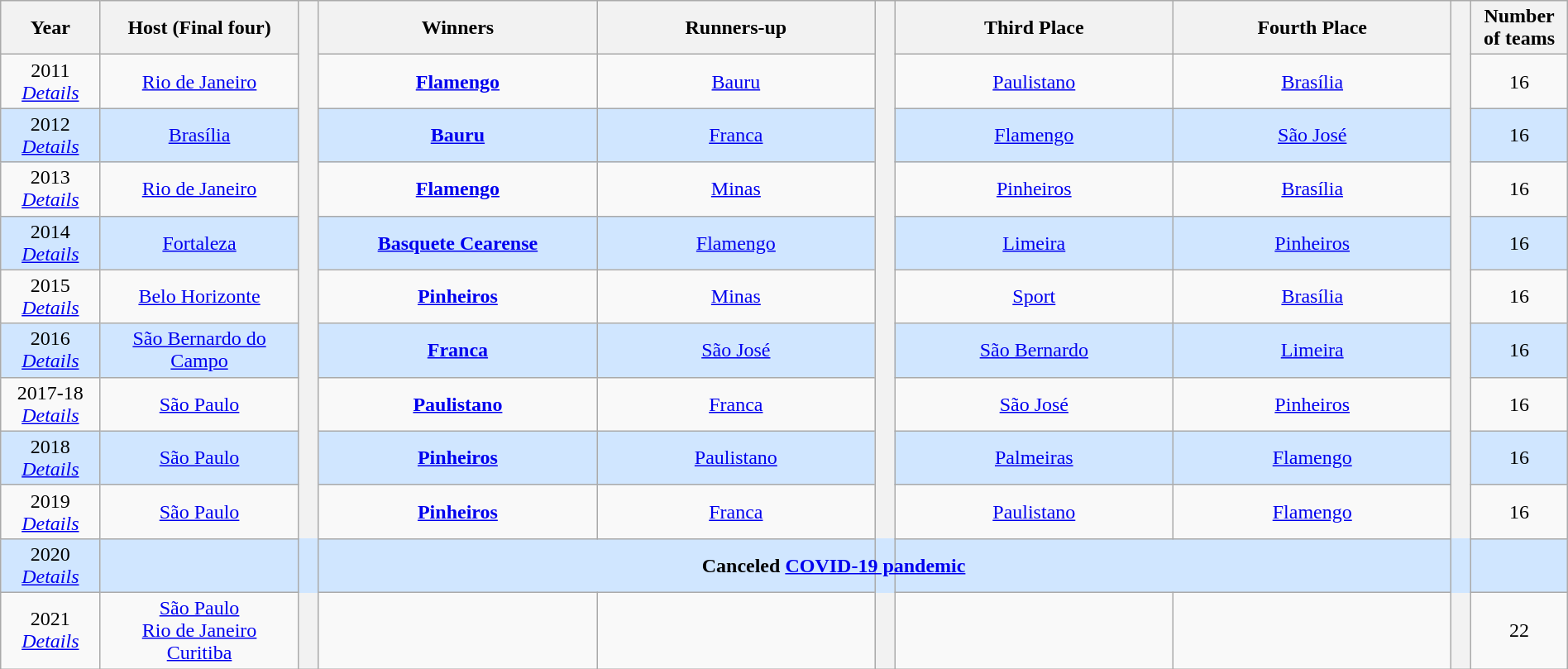<table class="wikitable" style="text-align:center; width:100%">
<tr>
<th width=5%>Year</th>
<th width=10%>Host (Final four)</th>
<th width=1% rowspan=14 bgcolor=ffffff></th>
<th width=14%>Winners</th>
<th width=14%>Runners-up</th>
<th width=1% rowspan=14 bgcolor=ffffff></th>
<th width=14%>Third Place</th>
<th width=14%>Fourth Place</th>
<th width=1% rowspan=14 bgcolor=ffffff></th>
<th width=4%>Number of teams</th>
</tr>
<tr ->
<td>2011<br><em><a href='#'>Details</a></em></td>
<td> <a href='#'>Rio de Janeiro</a></td>
<td> <strong><a href='#'>Flamengo</a></strong></td>
<td> <a href='#'>Bauru</a></td>
<td> <a href='#'>Paulistano</a></td>
<td> <a href='#'>Brasília</a></td>
<td>16</td>
</tr>
<tr style="background: #D0E6FF;">
<td>2012<br><em><a href='#'>Details</a></em></td>
<td> <a href='#'>Brasília</a></td>
<td> <strong><a href='#'>Bauru</a></strong></td>
<td> <a href='#'>Franca</a></td>
<td> <a href='#'>Flamengo</a></td>
<td> <a href='#'>São José</a></td>
<td>16</td>
</tr>
<tr>
<td>2013<br><em><a href='#'>Details</a></em></td>
<td> <a href='#'>Rio de Janeiro</a></td>
<td> <strong><a href='#'>Flamengo</a></strong></td>
<td> <a href='#'>Minas</a></td>
<td> <a href='#'>Pinheiros</a></td>
<td> <a href='#'>Brasília</a></td>
<td>16</td>
</tr>
<tr style="background: #D0E6FF;">
<td>2014<br><em><a href='#'>Details</a></em></td>
<td> <a href='#'>Fortaleza</a></td>
<td> <strong><a href='#'>Basquete Cearense</a></strong></td>
<td> <a href='#'>Flamengo</a></td>
<td> <a href='#'>Limeira</a></td>
<td> <a href='#'>Pinheiros</a></td>
<td>16</td>
</tr>
<tr ->
<td>2015<br><em><a href='#'>Details</a></em></td>
<td> <a href='#'>Belo Horizonte</a></td>
<td> <strong><a href='#'>Pinheiros</a></strong></td>
<td> <a href='#'>Minas</a></td>
<td> <a href='#'>Sport</a></td>
<td> <a href='#'>Brasília</a></td>
<td>16</td>
</tr>
<tr style="background: #D0E6FF;">
<td>2016<br><em><a href='#'>Details</a></em></td>
<td> <a href='#'>São Bernardo do Campo</a></td>
<td> <strong><a href='#'>Franca</a></strong></td>
<td> <a href='#'>São José</a></td>
<td> <a href='#'>São Bernardo</a></td>
<td> <a href='#'>Limeira</a></td>
<td>16</td>
</tr>
<tr ->
<td>2017-18<br><em><a href='#'>Details</a></em></td>
<td> <a href='#'>São Paulo</a></td>
<td> <strong><a href='#'>Paulistano</a></strong></td>
<td> <a href='#'>Franca</a></td>
<td> <a href='#'>São José</a></td>
<td> <a href='#'>Pinheiros</a></td>
<td>16</td>
</tr>
<tr style="background: #D0E6FF;">
<td>2018<br><em><a href='#'>Details</a></em></td>
<td> <a href='#'>São Paulo</a></td>
<td> <strong><a href='#'>Pinheiros</a></strong></td>
<td> <a href='#'>Paulistano</a></td>
<td> <a href='#'>Palmeiras</a></td>
<td> <a href='#'>Flamengo</a></td>
<td>16</td>
</tr>
<tr ->
<td>2019<br><em><a href='#'>Details</a></em></td>
<td> <a href='#'>São Paulo</a></td>
<td> <strong><a href='#'>Pinheiros</a></strong></td>
<td> <a href='#'>Franca</a></td>
<td> <a href='#'>Paulistano</a></td>
<td> <a href='#'>Flamengo</a></td>
<td>16</td>
</tr>
<tr style="background: #D0E6FF;">
<td>2020<br><em><a href='#'>Details</a></em></td>
<td colspan="10"><strong>Canceled <a href='#'>COVID-19 pandemic</a></strong></td>
</tr>
<tr ->
<td>2021<br><em><a href='#'>Details</a></em></td>
<td> <a href='#'>São Paulo</a> <br>  <a href='#'>Rio de Janeiro</a> <br>  <a href='#'>Curitiba</a></td>
<td></td>
<td></td>
<td></td>
<td></td>
<td>22</td>
</tr>
</table>
